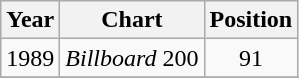<table class="wikitable">
<tr>
<th align="left">Year</th>
<th align="left">Chart</th>
<th align="left">Position</th>
</tr>
<tr>
<td align="left">1989</td>
<td align="left"><em>Billboard</em> 200</td>
<td align="center">91</td>
</tr>
<tr>
</tr>
</table>
